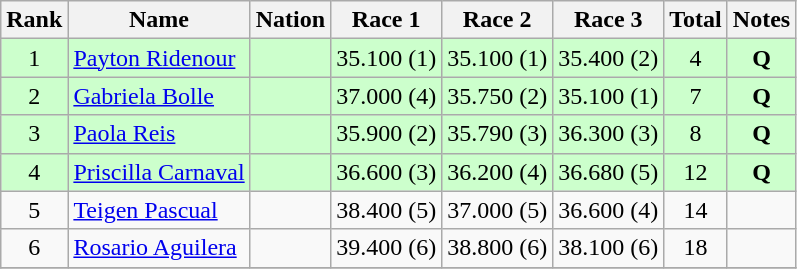<table class="wikitable sortable" style="text-align:center">
<tr>
<th>Rank</th>
<th>Name</th>
<th>Nation</th>
<th>Race 1</th>
<th>Race 2</th>
<th>Race 3</th>
<th>Total</th>
<th>Notes</th>
</tr>
<tr bgcolor=ccffcc>
<td>1</td>
<td align=left><a href='#'>Payton Ridenour</a></td>
<td align=left></td>
<td>35.100 (1)</td>
<td>35.100 (1)</td>
<td>35.400 (2)</td>
<td>4</td>
<td><strong>Q</strong></td>
</tr>
<tr bgcolor=ccffcc>
<td>2</td>
<td align=left><a href='#'>Gabriela Bolle</a></td>
<td align=left></td>
<td>37.000 (4)</td>
<td>35.750 (2)</td>
<td>35.100 (1)</td>
<td>7</td>
<td><strong>Q</strong></td>
</tr>
<tr bgcolor=ccffcc>
<td>3</td>
<td align=left><a href='#'>Paola Reis</a></td>
<td align=left></td>
<td>35.900 (2)</td>
<td>35.790 (3)</td>
<td>36.300 (3)</td>
<td>8</td>
<td><strong>Q</strong></td>
</tr>
<tr bgcolor=ccffcc>
<td>4</td>
<td align=left><a href='#'>Priscilla Carnaval</a></td>
<td align=left></td>
<td>36.600 (3)</td>
<td>36.200 (4)</td>
<td>36.680 (5)</td>
<td>12</td>
<td><strong>Q</strong></td>
</tr>
<tr>
<td>5</td>
<td align=left><a href='#'>Teigen Pascual</a></td>
<td align=left></td>
<td>38.400 (5)</td>
<td>37.000 (5)</td>
<td>36.600 (4)</td>
<td>14</td>
<td></td>
</tr>
<tr>
<td>6</td>
<td align=left><a href='#'>Rosario Aguilera</a></td>
<td align=left></td>
<td>39.400 (6)</td>
<td>38.800 (6)</td>
<td>38.100 (6)</td>
<td>18</td>
<td></td>
</tr>
<tr>
</tr>
</table>
